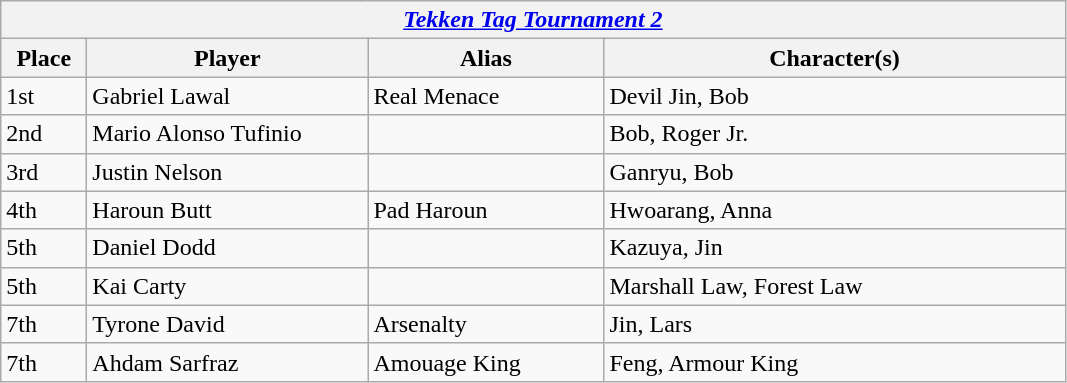<table class="wikitable">
<tr>
<th colspan="4"><strong><em><a href='#'>Tekken Tag Tournament 2</a></em></strong> </th>
</tr>
<tr>
<th style="width:50px;">Place</th>
<th style="width:180px;">Player</th>
<th style="width:150px;">Alias</th>
<th style="width:300px;">Character(s)</th>
</tr>
<tr>
<td>1st</td>
<td> Gabriel Lawal</td>
<td>Real Menace</td>
<td>Devil Jin, Bob</td>
</tr>
<tr>
<td>2nd</td>
<td> Mario Alonso Tufinio</td>
<td></td>
<td>Bob, Roger Jr.</td>
</tr>
<tr>
<td>3rd</td>
<td> Justin Nelson</td>
<td></td>
<td>Ganryu, Bob</td>
</tr>
<tr>
<td>4th</td>
<td> Haroun Butt</td>
<td>Pad Haroun</td>
<td>Hwoarang, Anna</td>
</tr>
<tr>
<td>5th</td>
<td> Daniel Dodd</td>
<td></td>
<td>Kazuya, Jin</td>
</tr>
<tr>
<td>5th</td>
<td> Kai Carty</td>
<td></td>
<td>Marshall Law, Forest Law</td>
</tr>
<tr>
<td>7th</td>
<td> Tyrone David</td>
<td>Arsenalty</td>
<td>Jin, Lars</td>
</tr>
<tr>
<td>7th</td>
<td> Ahdam Sarfraz</td>
<td>Amouage King</td>
<td>Feng, Armour King</td>
</tr>
</table>
